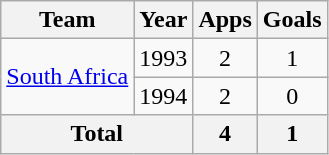<table class="wikitable" style="text-align:center">
<tr>
<th>Team</th>
<th>Year</th>
<th>Apps</th>
<th>Goals</th>
</tr>
<tr>
<td rowspan=2><a href='#'>South Africa</a></td>
<td>1993</td>
<td>2</td>
<td>1</td>
</tr>
<tr>
<td>1994</td>
<td>2</td>
<td>0</td>
</tr>
<tr>
<th colspan=2>Total</th>
<th>4</th>
<th>1</th>
</tr>
</table>
